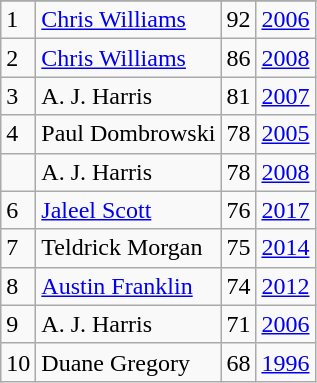<table class="wikitable">
<tr>
</tr>
<tr>
<td>1</td>
<td><a href='#'>Chris Williams</a></td>
<td>92</td>
<td><a href='#'>2006</a></td>
</tr>
<tr>
<td>2</td>
<td><a href='#'>Chris Williams</a></td>
<td>86</td>
<td><a href='#'>2008</a></td>
</tr>
<tr>
<td>3</td>
<td>A. J. Harris</td>
<td>81</td>
<td><a href='#'>2007</a></td>
</tr>
<tr>
<td>4</td>
<td>Paul Dombrowski</td>
<td>78</td>
<td><a href='#'>2005</a></td>
</tr>
<tr>
<td></td>
<td>A. J. Harris</td>
<td>78</td>
<td><a href='#'>2008</a></td>
</tr>
<tr>
<td>6</td>
<td><a href='#'>Jaleel Scott</a></td>
<td>76</td>
<td><a href='#'>2017</a></td>
</tr>
<tr>
<td>7</td>
<td>Teldrick Morgan</td>
<td>75</td>
<td><a href='#'>2014</a></td>
</tr>
<tr>
<td>8</td>
<td><a href='#'>Austin Franklin</a></td>
<td>74</td>
<td><a href='#'>2012</a></td>
</tr>
<tr>
<td>9</td>
<td>A. J. Harris</td>
<td>71</td>
<td><a href='#'>2006</a></td>
</tr>
<tr>
<td>10</td>
<td>Duane Gregory</td>
<td>68</td>
<td><a href='#'>1996</a></td>
</tr>
</table>
